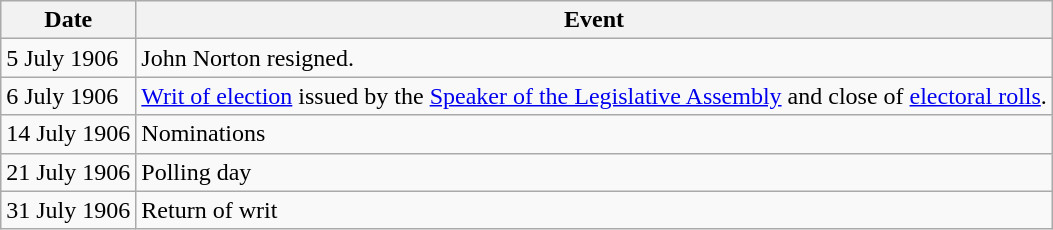<table class="wikitable">
<tr>
<th>Date</th>
<th>Event</th>
</tr>
<tr>
<td>5 July 1906</td>
<td>John Norton resigned.</td>
</tr>
<tr>
<td>6 July 1906</td>
<td><a href='#'>Writ of election</a> issued by the <a href='#'>Speaker of the Legislative Assembly</a> and close of <a href='#'>electoral rolls</a>.</td>
</tr>
<tr>
<td>14 July 1906</td>
<td>Nominations</td>
</tr>
<tr>
<td>21 July 1906</td>
<td>Polling day</td>
</tr>
<tr>
<td>31 July 1906</td>
<td>Return of writ</td>
</tr>
</table>
